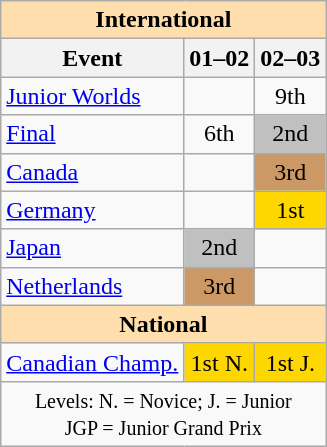<table class="wikitable" style="text-align:center">
<tr>
<th style="background-color: #ffdead; " colspan=3 align=center><strong>International</strong></th>
</tr>
<tr>
<th>Event</th>
<th>01–02</th>
<th>02–03</th>
</tr>
<tr>
<td align=left><a href='#'>Junior Worlds</a></td>
<td></td>
<td>9th</td>
</tr>
<tr>
<td align=left> <a href='#'>Final</a></td>
<td>6th</td>
<td bgcolor=silver>2nd</td>
</tr>
<tr>
<td align=left> <a href='#'>Canada</a></td>
<td></td>
<td bgcolor=cc9966>3rd</td>
</tr>
<tr>
<td align=left> <a href='#'>Germany</a></td>
<td></td>
<td bgcolor=gold>1st</td>
</tr>
<tr>
<td align=left> <a href='#'>Japan</a></td>
<td bgcolor=silver>2nd</td>
<td></td>
</tr>
<tr>
<td align=left> <a href='#'>Netherlands</a></td>
<td bgcolor=cc9966>3rd</td>
<td></td>
</tr>
<tr>
<th style="background-color: #ffdead; " colspan=3 align=center><strong>National</strong></th>
</tr>
<tr>
<td align=left><a href='#'>Canadian Champ.</a></td>
<td bgcolor=gold>1st N.</td>
<td bgcolor=gold>1st J.</td>
</tr>
<tr>
<td colspan=3 align=center><small> Levels: N. = Novice; J. = Junior <br> JGP = Junior Grand Prix </small></td>
</tr>
</table>
